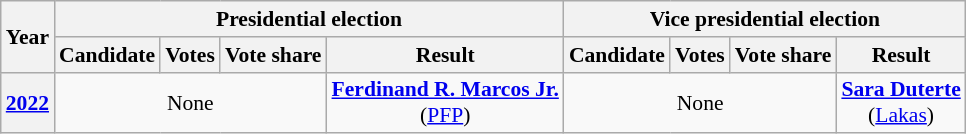<table class="wikitable" style="text-align:center; font-size:90%">
<tr>
<th rowspan="2">Year</th>
<th colspan="4">Presidential election</th>
<th colspan="4">Vice presidential election</th>
</tr>
<tr>
<th>Candidate</th>
<th>Votes</th>
<th>Vote share</th>
<th>Result</th>
<th>Candidate</th>
<th>Votes</th>
<th>Vote share</th>
<th>Result</th>
</tr>
<tr>
<th><a href='#'>2022</a></th>
<td colspan="3">None</td>
<td><strong><a href='#'>Ferdinand R. Marcos Jr.</a></strong> <br> (<a href='#'>PFP</a>)</td>
<td colspan="3">None</td>
<td><strong><a href='#'>Sara Duterte</a></strong> <br> (<a href='#'>Lakas</a>)</td>
</tr>
</table>
